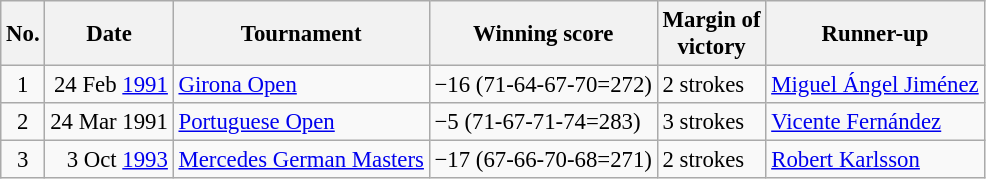<table class="wikitable" style="font-size:95%;">
<tr>
<th>No.</th>
<th>Date</th>
<th>Tournament</th>
<th>Winning score</th>
<th>Margin of<br>victory</th>
<th>Runner-up</th>
</tr>
<tr>
<td align=center>1</td>
<td align=right>24 Feb <a href='#'>1991</a></td>
<td><a href='#'>Girona Open</a></td>
<td>−16 (71-64-67-70=272)</td>
<td>2 strokes</td>
<td> <a href='#'>Miguel Ángel Jiménez</a></td>
</tr>
<tr>
<td align=center>2</td>
<td align=right>24 Mar 1991</td>
<td><a href='#'>Portuguese Open</a></td>
<td>−5 (71-67-71-74=283)</td>
<td>3 strokes</td>
<td> <a href='#'>Vicente Fernández</a></td>
</tr>
<tr>
<td align=center>3</td>
<td align=right>3 Oct <a href='#'>1993</a></td>
<td><a href='#'>Mercedes German Masters</a></td>
<td>−17 (67-66-70-68=271)</td>
<td>2 strokes</td>
<td> <a href='#'>Robert Karlsson</a></td>
</tr>
</table>
